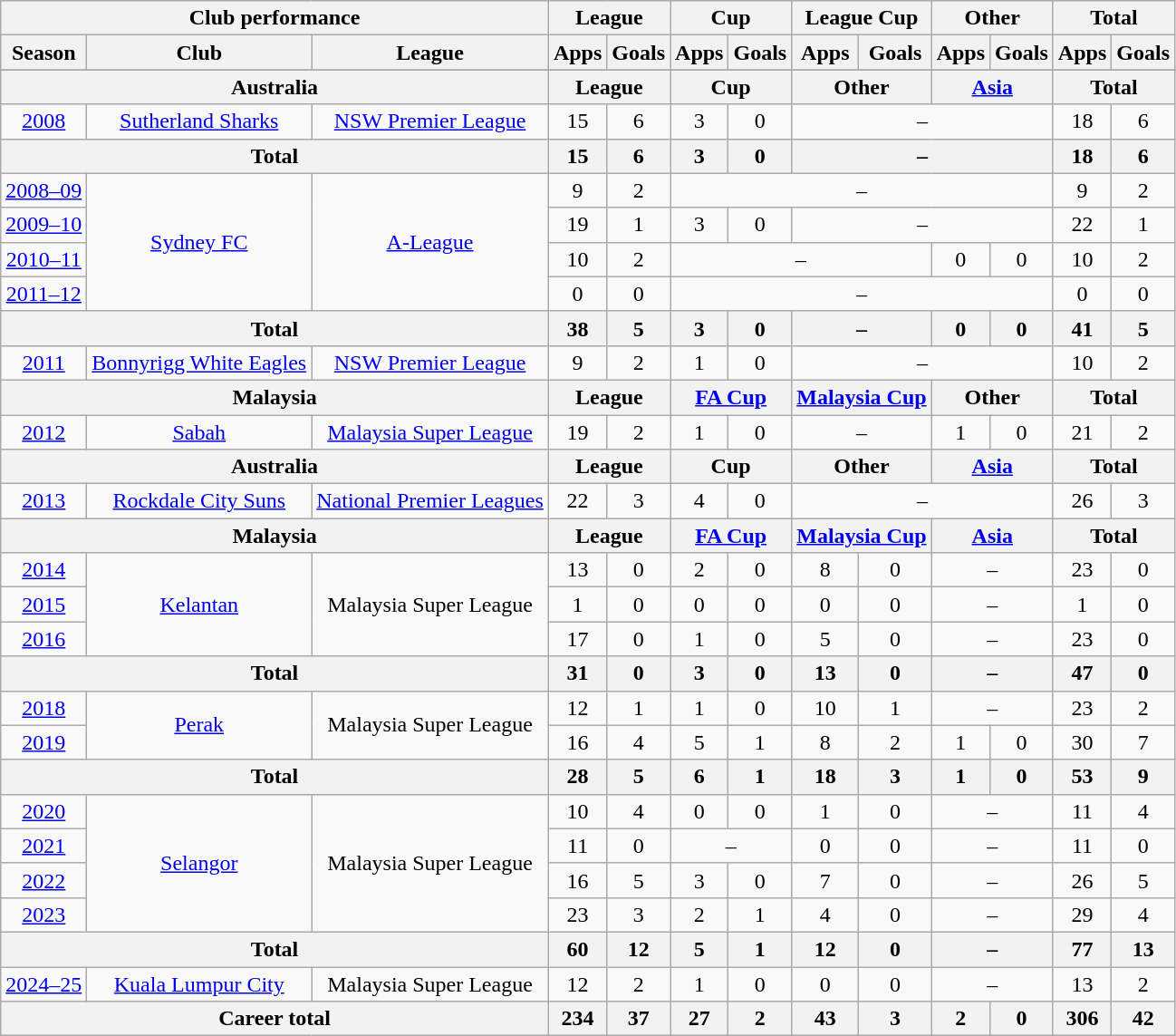<table class="wikitable" style="text-align:center">
<tr>
<th colspan=3>Club performance</th>
<th colspan=2>League</th>
<th colspan=2>Cup</th>
<th colspan=2>League Cup</th>
<th colspan=2>Other</th>
<th colspan=2>Total</th>
</tr>
<tr>
<th>Season</th>
<th>Club</th>
<th>League</th>
<th>Apps</th>
<th>Goals</th>
<th>Apps</th>
<th>Goals</th>
<th>Apps</th>
<th>Goals</th>
<th>Apps</th>
<th>Goals</th>
<th>Apps</th>
<th>Goals</th>
</tr>
<tr>
</tr>
<tr>
</tr>
<tr>
<th colspan=3>Australia</th>
<th colspan=2>League</th>
<th colspan=2>Cup</th>
<th colspan=2>Other</th>
<th colspan=2><a href='#'>Asia</a></th>
<th colspan=2>Total</th>
</tr>
<tr>
<td><a href='#'>2008</a></td>
<td><a href='#'>Sutherland Sharks</a></td>
<td><a href='#'>NSW Premier League</a></td>
<td>15</td>
<td>6</td>
<td>3</td>
<td>0</td>
<td colspan="4">–</td>
<td>18</td>
<td>6</td>
</tr>
<tr>
<th colspan=3>Total</th>
<th>15</th>
<th>6</th>
<th>3</th>
<th>0</th>
<th colspan="4">–</th>
<th>18</th>
<th>6</th>
</tr>
<tr>
<td><a href='#'>2008–09</a></td>
<td rowspan="4"><a href='#'>Sydney FC</a></td>
<td rowspan="4"><a href='#'>A-League</a></td>
<td>9</td>
<td>2</td>
<td colspan="6">–</td>
<td>9</td>
<td>2</td>
</tr>
<tr>
<td><a href='#'>2009–10</a></td>
<td>19</td>
<td>1</td>
<td>3</td>
<td>0</td>
<td colspan="4">–</td>
<td>22</td>
<td>1</td>
</tr>
<tr>
<td><a href='#'>2010–11</a></td>
<td>10</td>
<td>2</td>
<td colspan="4">–</td>
<td>0</td>
<td>0</td>
<td>10</td>
<td>2</td>
</tr>
<tr>
<td><a href='#'>2011–12</a></td>
<td>0</td>
<td>0</td>
<td colspan="6">–</td>
<td>0</td>
<td>0</td>
</tr>
<tr>
<th colspan=3>Total</th>
<th>38</th>
<th>5</th>
<th>3</th>
<th>0</th>
<th colspan="2">–</th>
<th>0</th>
<th>0</th>
<th>41</th>
<th>5</th>
</tr>
<tr>
<td><a href='#'>2011</a></td>
<td rowspan="1"><a href='#'>Bonnyrigg White Eagles</a></td>
<td rowspan="1"><a href='#'>NSW Premier League</a></td>
<td>9</td>
<td>2</td>
<td>1</td>
<td>0</td>
<td colspan="4">–</td>
<td>10</td>
<td>2</td>
</tr>
<tr>
<th colspan=3>Malaysia</th>
<th colspan=2>League</th>
<th colspan=2><a href='#'>FA Cup</a></th>
<th colspan=2><a href='#'>Malaysia Cup</a></th>
<th colspan=2>Other</th>
<th colspan=2>Total</th>
</tr>
<tr>
<td><a href='#'>2012</a></td>
<td rowspan="1"><a href='#'>Sabah</a></td>
<td rowspan="1"><a href='#'>Malaysia Super League</a></td>
<td>19</td>
<td>2</td>
<td>1</td>
<td>0</td>
<td colspan="2">–</td>
<td>1</td>
<td>0</td>
<td>21</td>
<td>2</td>
</tr>
<tr>
<th colspan=3>Australia</th>
<th colspan=2>League</th>
<th colspan=2>Cup</th>
<th colspan=2>Other</th>
<th colspan=2><a href='#'>Asia</a></th>
<th colspan=2>Total</th>
</tr>
<tr>
<td><a href='#'>2013</a></td>
<td rowspan="1"><a href='#'>Rockdale City Suns</a></td>
<td rowspan="1"><a href='#'>National Premier Leagues</a></td>
<td>22</td>
<td>3</td>
<td>4</td>
<td>0</td>
<td colspan="4">–</td>
<td>26</td>
<td>3</td>
</tr>
<tr>
<th colspan=3>Malaysia</th>
<th colspan=2>League</th>
<th colspan=2><a href='#'>FA Cup</a></th>
<th colspan=2><a href='#'>Malaysia Cup</a></th>
<th colspan=2><a href='#'>Asia</a></th>
<th colspan=2>Total</th>
</tr>
<tr>
<td><a href='#'>2014</a></td>
<td rowspan="3"><a href='#'>Kelantan</a></td>
<td rowspan="3">Malaysia Super League</td>
<td>13</td>
<td>0</td>
<td>2</td>
<td>0</td>
<td>8</td>
<td>0</td>
<td colspan="2">–</td>
<td>23</td>
<td>0</td>
</tr>
<tr>
<td><a href='#'>2015</a></td>
<td>1</td>
<td>0</td>
<td>0</td>
<td>0</td>
<td>0</td>
<td>0</td>
<td colspan="2">–</td>
<td>1</td>
<td>0</td>
</tr>
<tr>
<td><a href='#'>2016</a></td>
<td>17</td>
<td>0</td>
<td>1</td>
<td>0</td>
<td>5</td>
<td>0</td>
<td colspan="2">–</td>
<td>23</td>
<td>0</td>
</tr>
<tr>
<th colspan=3>Total</th>
<th>31</th>
<th>0</th>
<th>3</th>
<th>0</th>
<th>13</th>
<th>0</th>
<th colspan="2">–</th>
<th>47</th>
<th>0</th>
</tr>
<tr>
<td><a href='#'>2018</a></td>
<td rowspan="2"><a href='#'>Perak</a></td>
<td rowspan="2">Malaysia Super League</td>
<td>12</td>
<td>1</td>
<td>1</td>
<td>0</td>
<td>10</td>
<td>1</td>
<td colspan="2">–</td>
<td>23</td>
<td>2</td>
</tr>
<tr>
<td><a href='#'>2019</a></td>
<td>16</td>
<td>4</td>
<td>5</td>
<td>1</td>
<td>8</td>
<td>2</td>
<td>1</td>
<td>0</td>
<td>30</td>
<td>7</td>
</tr>
<tr>
<th colspan=3>Total</th>
<th>28</th>
<th>5</th>
<th>6</th>
<th>1</th>
<th>18</th>
<th>3</th>
<th>1</th>
<th>0</th>
<th>53</th>
<th>9</th>
</tr>
<tr>
<td><a href='#'>2020</a></td>
<td rowspan="4"><a href='#'>Selangor</a></td>
<td rowspan="4">Malaysia Super League</td>
<td>10</td>
<td>4</td>
<td>0</td>
<td>0</td>
<td>1</td>
<td>0</td>
<td colspan="2">–</td>
<td>11</td>
<td>4</td>
</tr>
<tr>
<td><a href='#'>2021</a></td>
<td>11</td>
<td>0</td>
<td colspan="2">–</td>
<td>0</td>
<td>0</td>
<td colspan="2">–</td>
<td>11</td>
<td>0</td>
</tr>
<tr>
<td><a href='#'>2022</a></td>
<td>16</td>
<td>5</td>
<td>3</td>
<td>0</td>
<td>7</td>
<td>0</td>
<td colspan="2">–</td>
<td>26</td>
<td>5</td>
</tr>
<tr>
<td><a href='#'>2023</a></td>
<td>23</td>
<td>3</td>
<td>2</td>
<td>1</td>
<td>4</td>
<td>0</td>
<td colspan="2">–</td>
<td>29</td>
<td>4</td>
</tr>
<tr>
<th colspan=3>Total</th>
<th>60</th>
<th>12</th>
<th>5</th>
<th>1</th>
<th>12</th>
<th>0</th>
<th colspan="2">–</th>
<th>77</th>
<th>13</th>
</tr>
<tr>
<td><a href='#'>2024–25</a></td>
<td rowspan="1"><a href='#'>Kuala Lumpur City</a></td>
<td rowspan="1">Malaysia Super League</td>
<td>12</td>
<td>2</td>
<td>1</td>
<td>0</td>
<td>0</td>
<td>0</td>
<td colspan="2">–</td>
<td>13</td>
<td>2</td>
</tr>
<tr>
<th colspan=3>Career total</th>
<th>234</th>
<th>37</th>
<th>27</th>
<th>2</th>
<th>43</th>
<th>3</th>
<th>2</th>
<th>0</th>
<th>306</th>
<th>42</th>
</tr>
</table>
